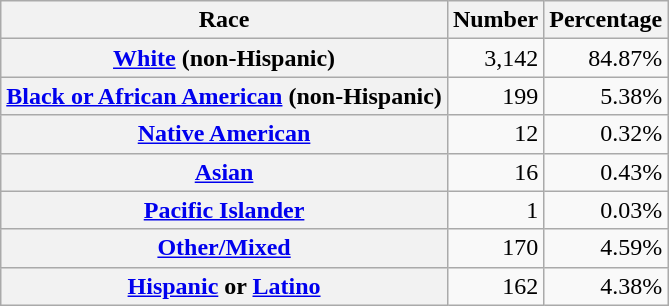<table class="wikitable" style="text-align:right">
<tr>
<th scope="col">Race</th>
<th scope="col">Number</th>
<th scope="col">Percentage</th>
</tr>
<tr>
<th scope="row"><a href='#'>White</a> (non-Hispanic)</th>
<td>3,142</td>
<td>84.87%</td>
</tr>
<tr>
<th scope="row"><a href='#'>Black or African American</a> (non-Hispanic)</th>
<td>199</td>
<td>5.38%</td>
</tr>
<tr>
<th scope="row"><a href='#'>Native American</a></th>
<td>12</td>
<td>0.32%</td>
</tr>
<tr>
<th scope="row"><a href='#'>Asian</a></th>
<td>16</td>
<td>0.43%</td>
</tr>
<tr>
<th scope="row"><a href='#'>Pacific Islander</a></th>
<td>1</td>
<td>0.03%</td>
</tr>
<tr>
<th scope="row"><a href='#'>Other/Mixed</a></th>
<td>170</td>
<td>4.59%</td>
</tr>
<tr>
<th scope="row"><a href='#'>Hispanic</a> or <a href='#'>Latino</a></th>
<td>162</td>
<td>4.38%</td>
</tr>
</table>
